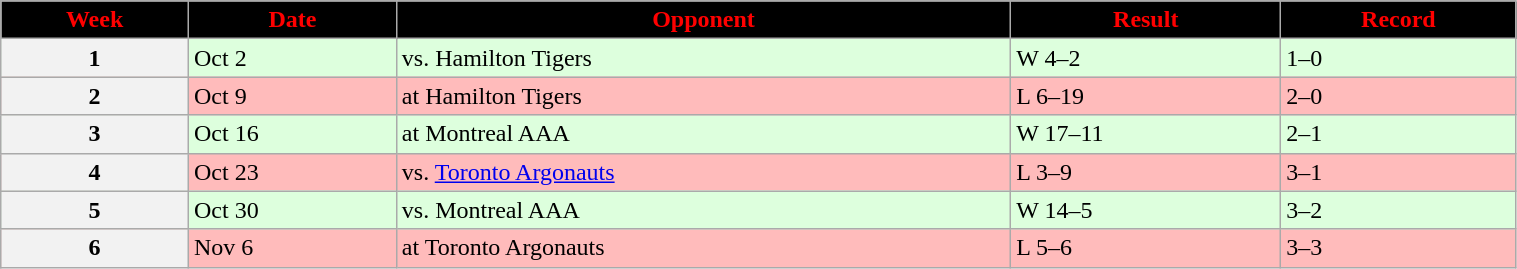<table class="wikitable" width="80%">
<tr align="center"  style="background:black;color:red;">
<td><strong>Week</strong></td>
<td><strong>Date</strong></td>
<td><strong>Opponent</strong></td>
<td><strong>Result</strong></td>
<td><strong>Record</strong></td>
</tr>
<tr style="background:#ddffdd">
<th>1</th>
<td>Oct 2</td>
<td>vs. Hamilton Tigers</td>
<td>W 4–2</td>
<td>1–0</td>
</tr>
<tr style="background:#ffbbbb">
<th>2</th>
<td>Oct 9</td>
<td>at Hamilton Tigers</td>
<td>L 6–19</td>
<td>2–0</td>
</tr>
<tr style="background:#ddffdd">
<th>3</th>
<td>Oct 16</td>
<td>at Montreal AAA</td>
<td>W 17–11</td>
<td>2–1</td>
</tr>
<tr style="background:#ffbbbb">
<th>4</th>
<td>Oct 23</td>
<td>vs. <a href='#'>Toronto Argonauts</a></td>
<td>L 3–9</td>
<td>3–1</td>
</tr>
<tr style="background:#ddffdd">
<th>5</th>
<td>Oct 30</td>
<td>vs. Montreal AAA</td>
<td>W 14–5</td>
<td>3–2</td>
</tr>
<tr style="background:#ffbbbb">
<th>6</th>
<td>Nov 6</td>
<td>at Toronto Argonauts</td>
<td>L 5–6</td>
<td>3–3</td>
</tr>
</table>
